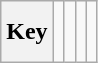<table class="wikitable" style="height:2.6em">
<tr>
<th>Key</th>
<td> </td>
<td></td>
<td></td>
<td></td>
</tr>
</table>
